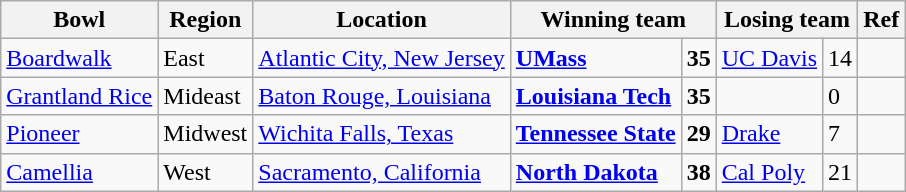<table class="wikitable">
<tr>
<th>Bowl</th>
<th>Region</th>
<th>Location</th>
<th colspan="2">Winning team</th>
<th colspan="2">Losing team</th>
<th>Ref</th>
</tr>
<tr>
<td><a href='#'>Boardwalk</a></td>
<td>East</td>
<td><a href='#'>Atlantic City, New Jersey</a></td>
<td><strong><a href='#'>UMass</a></strong></td>
<td><strong>35</strong></td>
<td><a href='#'>UC Davis</a></td>
<td>14</td>
<td></td>
</tr>
<tr>
<td><a href='#'>Grantland Rice</a></td>
<td>Mideast</td>
<td><a href='#'>Baton Rouge, Louisiana</a></td>
<td><strong><a href='#'>Louisiana Tech</a></strong></td>
<td><strong>35</strong></td>
<td></td>
<td>0</td>
<td></td>
</tr>
<tr>
<td><a href='#'>Pioneer</a></td>
<td>Midwest</td>
<td><a href='#'>Wichita Falls, Texas</a></td>
<td><strong><a href='#'>Tennessee State</a></strong></td>
<td><strong>29</strong></td>
<td><a href='#'>Drake</a></td>
<td>7</td>
<td></td>
</tr>
<tr>
<td><a href='#'>Camellia</a></td>
<td>West</td>
<td><a href='#'>Sacramento, California</a></td>
<td><strong><a href='#'>North Dakota</a></strong></td>
<td><strong>38</strong></td>
<td><a href='#'>Cal Poly</a></td>
<td>21</td>
<td></td>
</tr>
</table>
